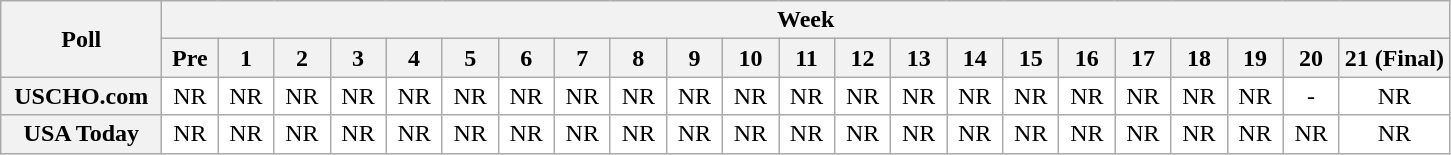<table class="wikitable" style="white-space:nowrap;">
<tr>
<th scope="col" width="100" rowspan="2">Poll</th>
<th colspan="25">Week</th>
</tr>
<tr>
<th scope="col" width="30">Pre</th>
<th scope="col" width="30">1</th>
<th scope="col" width="30">2</th>
<th scope="col" width="30">3</th>
<th scope="col" width="30">4</th>
<th scope="col" width="30">5</th>
<th scope="col" width="30">6</th>
<th scope="col" width="30">7</th>
<th scope="col" width="30">8</th>
<th scope="col" width="30">9</th>
<th scope="col" width="30">10</th>
<th scope="col" width="30">11</th>
<th scope="col" width="30">12</th>
<th scope="col" width="30">13</th>
<th scope="col" width="30">14</th>
<th scope="col" width="30">15</th>
<th scope="col" width="30">16</th>
<th scope="col" width="30">17</th>
<th scope="col" width="30">18</th>
<th scope="col" width="30">19</th>
<th scope="col" width="30">20</th>
<th scope="col" width="30">21 (Final)</th>
</tr>
<tr style="text-align:center;">
<th>USCHO.com</th>
<td bgcolor=FFFFFF>NR</td>
<td bgcolor=FFFFFF>NR</td>
<td bgcolor=FFFFFF>NR</td>
<td bgcolor=FFFFFF>NR</td>
<td bgcolor=FFFFFF>NR</td>
<td bgcolor=FFFFFF>NR</td>
<td bgcolor=FFFFFF>NR</td>
<td bgcolor=FFFFFF>NR</td>
<td bgcolor=FFFFFF>NR</td>
<td bgcolor=FFFFFF>NR</td>
<td bgcolor=FFFFFF>NR</td>
<td bgcolor=FFFFFF>NR</td>
<td bgcolor=FFFFFF>NR</td>
<td bgcolor=FFFFFF>NR</td>
<td bgcolor=FFFFFF>NR</td>
<td bgcolor=FFFFFF>NR</td>
<td bgcolor=FFFFFF>NR</td>
<td bgcolor=FFFFFF>NR</td>
<td bgcolor=FFFFFF>NR</td>
<td bgcolor=FFFFFF>NR</td>
<td bgcolor=FFFFFF>-</td>
<td bgcolor=FFFFFF>NR</td>
</tr>
<tr style="text-align:center;">
<th>USA Today</th>
<td bgcolor=FFFFFF>NR</td>
<td bgcolor=FFFFFF>NR</td>
<td bgcolor=FFFFFF>NR</td>
<td bgcolor=FFFFFF>NR</td>
<td bgcolor=FFFFFF>NR</td>
<td bgcolor=FFFFFF>NR</td>
<td bgcolor=FFFFFF>NR</td>
<td bgcolor=FFFFFF>NR</td>
<td bgcolor=FFFFFF>NR</td>
<td bgcolor=FFFFFF>NR</td>
<td bgcolor=FFFFFF>NR</td>
<td bgcolor=FFFFFF>NR</td>
<td bgcolor=FFFFFF>NR</td>
<td bgcolor=FFFFFF>NR</td>
<td bgcolor=FFFFFF>NR</td>
<td bgcolor=FFFFFF>NR</td>
<td bgcolor=FFFFFF>NR</td>
<td bgcolor=FFFFFF>NR</td>
<td bgcolor=FFFFFF>NR</td>
<td bgcolor=FFFFFF>NR</td>
<td bgcolor=FFFFFF>NR</td>
<td bgcolor=FFFFFF>NR</td>
</tr>
</table>
